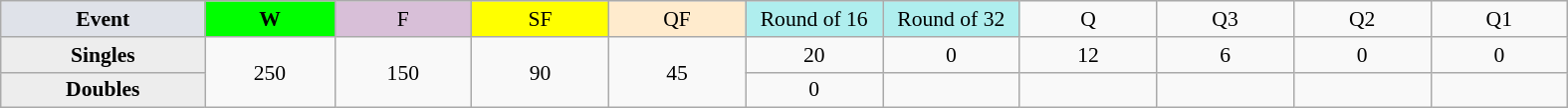<table class=wikitable style=font-size:90%;text-align:center>
<tr>
<td style="width:130px; background:#dfe2e9;"><strong>Event</strong></td>
<td style="width:80px; background:lime;"><strong>W</strong></td>
<td style="width:85px; background:thistle;">F</td>
<td style="width:85px; background:#ff0;">SF</td>
<td style="width:85px; background:#ffebcd;">QF</td>
<td style="width:85px; background:#afeeee;">Round of 16</td>
<td style="width:85px; background:#afeeee;">Round of 32</td>
<td width=85>Q</td>
<td width=85>Q3</td>
<td width=85>Q2</td>
<td width=85>Q1</td>
</tr>
<tr>
<th style="background:#ededed;">Singles</th>
<td rowspan=2>250</td>
<td rowspan=2>150</td>
<td rowspan=2>90</td>
<td rowspan=2>45</td>
<td>20</td>
<td>0</td>
<td>12</td>
<td>6</td>
<td>0</td>
<td>0</td>
</tr>
<tr>
<th style="background:#ededed;">Doubles</th>
<td>0</td>
<td></td>
<td></td>
<td></td>
<td></td>
<td></td>
</tr>
</table>
